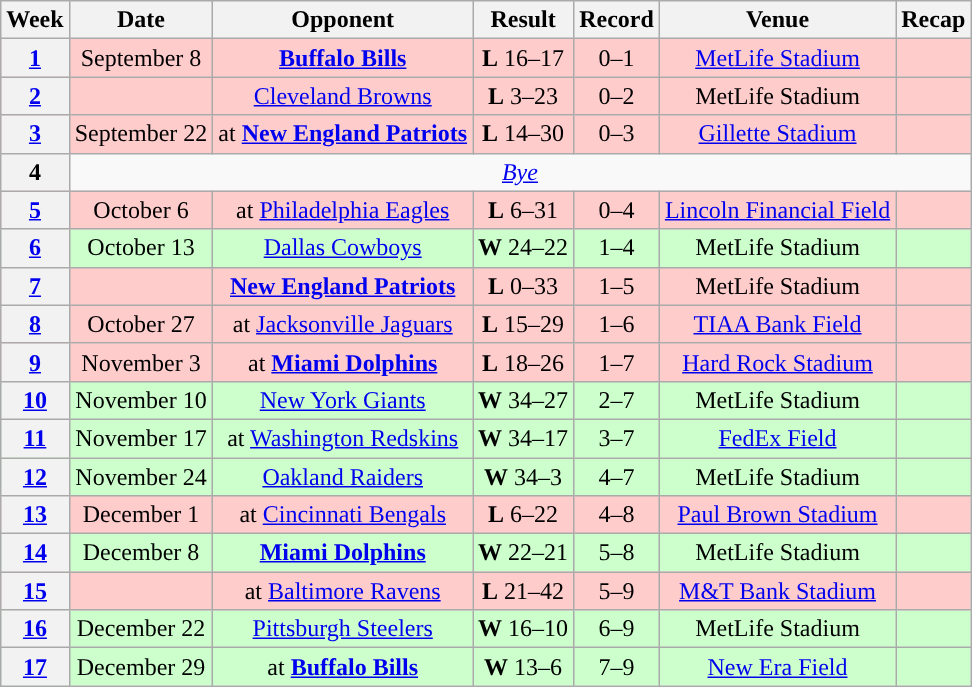<table class="wikitable" style="text-align:center">
<tr>
<th>Week</th>
<th>Date</th>
<th>Opponent</th>
<th>Result</th>
<th>Record</th>
<th>Venue</th>
<th>Recap</th>
</tr>
<tr style="background:#fcc">
<th><a href='#'>1</a></th>
<td>September 8</td>
<td><strong><a href='#'>Buffalo Bills</a></strong></td>
<td><strong>L</strong> 16–17</td>
<td>0–1</td>
<td><a href='#'>MetLife Stadium</a></td>
<td></td>
</tr>
<tr style="background:#fcc">
<th><a href='#'>2</a></th>
<td></td>
<td><a href='#'>Cleveland Browns</a></td>
<td><strong>L</strong> 3–23</td>
<td>0–2</td>
<td>MetLife Stadium</td>
<td></td>
</tr>
<tr style="background:#fcc">
<th><a href='#'>3</a></th>
<td>September 22</td>
<td>at <strong><a href='#'>New England Patriots</a></strong></td>
<td><strong>L</strong> 14–30</td>
<td>0–3</td>
<td><a href='#'>Gillette Stadium</a></td>
<td></td>
</tr>
<tr>
<th>4</th>
<td colspan="6"><em><a href='#'>Bye</a></em></td>
</tr>
<tr style="background:#fcc">
<th><a href='#'>5</a></th>
<td>October 6</td>
<td>at <a href='#'>Philadelphia Eagles</a></td>
<td><strong>L</strong> 6–31</td>
<td>0–4</td>
<td><a href='#'>Lincoln Financial Field</a></td>
<td></td>
</tr>
<tr style="background:#cfc">
<th><a href='#'>6</a></th>
<td>October 13</td>
<td><a href='#'>Dallas Cowboys</a></td>
<td><strong>W</strong> 24–22</td>
<td>1–4</td>
<td>MetLife Stadium</td>
<td></td>
</tr>
<tr style="background:#fcc">
<th><a href='#'>7</a></th>
<td></td>
<td><strong><a href='#'>New England Patriots</a></strong></td>
<td><strong>L</strong> 0–33</td>
<td>1–5</td>
<td>MetLife Stadium</td>
<td></td>
</tr>
<tr style="background:#fcc">
<th><a href='#'>8</a></th>
<td>October 27</td>
<td>at <a href='#'>Jacksonville Jaguars</a></td>
<td><strong>L</strong> 15–29</td>
<td>1–6</td>
<td><a href='#'>TIAA Bank Field</a></td>
<td></td>
</tr>
<tr style="background:#fcc">
<th><a href='#'>9</a></th>
<td>November 3</td>
<td>at <strong><a href='#'>Miami Dolphins</a></strong></td>
<td><strong>L</strong> 18–26</td>
<td>1–7</td>
<td><a href='#'>Hard Rock Stadium</a></td>
<td></td>
</tr>
<tr style="background:#cfc">
<th><a href='#'>10</a></th>
<td>November 10</td>
<td><a href='#'>New York Giants</a></td>
<td><strong>W</strong> 34–27</td>
<td>2–7</td>
<td>MetLife Stadium</td>
<td></td>
</tr>
<tr style="background:#cfc">
<th><a href='#'>11</a></th>
<td>November 17</td>
<td>at <a href='#'>Washington Redskins</a></td>
<td><strong>W</strong> 34–17</td>
<td>3–7</td>
<td><a href='#'>FedEx Field</a></td>
<td></td>
</tr>
<tr style="background:#cfc">
<th><a href='#'>12</a></th>
<td>November 24</td>
<td><a href='#'>Oakland Raiders</a></td>
<td><strong>W</strong> 34–3</td>
<td>4–7</td>
<td>MetLife Stadium</td>
<td></td>
</tr>
<tr style="background:#fcc">
<th><a href='#'>13</a></th>
<td>December 1</td>
<td>at <a href='#'>Cincinnati Bengals</a></td>
<td><strong>L</strong> 6–22</td>
<td>4–8</td>
<td><a href='#'>Paul Brown Stadium</a></td>
<td></td>
</tr>
<tr style="background:#cfc">
<th><a href='#'>14</a></th>
<td>December 8</td>
<td><strong><a href='#'>Miami Dolphins</a></strong></td>
<td><strong>W</strong> 22–21</td>
<td>5–8</td>
<td>MetLife Stadium</td>
<td></td>
</tr>
<tr style="background:#fcc">
<th><a href='#'>15</a></th>
<td></td>
<td>at <a href='#'>Baltimore Ravens</a></td>
<td><strong>L</strong> 21–42</td>
<td>5–9</td>
<td><a href='#'>M&T Bank Stadium</a></td>
<td></td>
</tr>
<tr style="background:#cfc">
<th><a href='#'>16</a></th>
<td>December 22</td>
<td><a href='#'>Pittsburgh Steelers</a></td>
<td><strong>W</strong> 16–10</td>
<td>6–9</td>
<td>MetLife Stadium</td>
<td></td>
</tr>
<tr style="background:#cfc">
<th><a href='#'>17</a></th>
<td>December 29</td>
<td>at <strong><a href='#'>Buffalo Bills</a></strong></td>
<td><strong>W</strong> 13–6</td>
<td>7–9</td>
<td><a href='#'>New Era Field</a></td>
<td></td>
</tr>
</table>
